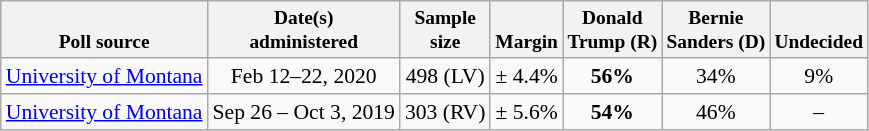<table class="wikitable" style="font-size:90%;text-align:center;">
<tr valign=bottom style="font-size:90%;">
<th>Poll source</th>
<th>Date(s)<br>administered</th>
<th>Sample<br>size</th>
<th>Margin<br></th>
<th>Donald<br>Trump (R)</th>
<th>Bernie<br>Sanders (D)</th>
<th>Undecided</th>
</tr>
<tr>
<td style="text-align:left;"><a href='#'>University of Montana</a></td>
<td>Feb 12–22, 2020</td>
<td>498 (LV)</td>
<td>± 4.4%</td>
<td><strong>56%</strong></td>
<td>34%</td>
<td>9%</td>
</tr>
<tr>
<td style="text-align:left;"><a href='#'>University of Montana</a></td>
<td>Sep 26 – Oct 3, 2019</td>
<td>303 (RV)</td>
<td>± 5.6%</td>
<td><strong>54%</strong></td>
<td>46%</td>
<td>–</td>
</tr>
</table>
